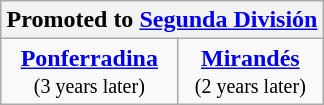<table class="wikitable" style="text-align: center; margin: 0 auto;">
<tr>
<th colspan="2">Promoted to <a href='#'>Segunda División</a></th>
</tr>
<tr>
<td><strong><a href='#'>Ponferradina</a></strong><br><small>(3 years later)</small></td>
<td><strong><a href='#'>Mirandés</a></strong><br><small>(2 years later)</small></td>
</tr>
</table>
